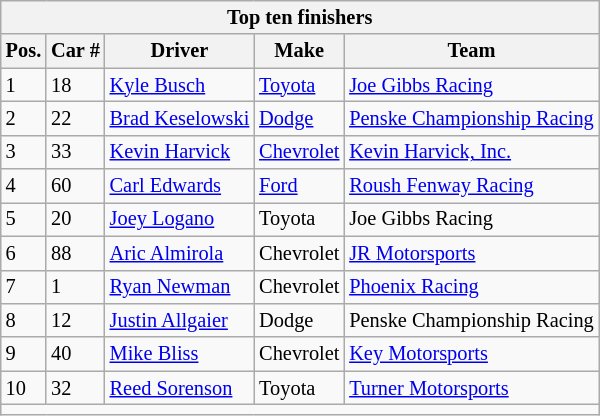<table class="wikitable" style="font-size: 85%;">
<tr>
<th colspan=5 align=center>Top ten finishers</th>
</tr>
<tr>
<th>Pos.</th>
<th>Car #</th>
<th>Driver</th>
<th>Make</th>
<th>Team</th>
</tr>
<tr>
<td>1</td>
<td>18</td>
<td><a href='#'>Kyle Busch</a></td>
<td><a href='#'>Toyota</a></td>
<td><a href='#'>Joe Gibbs Racing</a></td>
</tr>
<tr>
<td>2</td>
<td>22</td>
<td><a href='#'>Brad Keselowski</a></td>
<td><a href='#'>Dodge</a></td>
<td><a href='#'>Penske Championship Racing</a></td>
</tr>
<tr>
<td>3</td>
<td>33</td>
<td><a href='#'>Kevin Harvick</a></td>
<td><a href='#'>Chevrolet</a></td>
<td><a href='#'>Kevin Harvick, Inc.</a></td>
</tr>
<tr>
<td>4</td>
<td>60</td>
<td><a href='#'>Carl Edwards</a></td>
<td><a href='#'>Ford</a></td>
<td><a href='#'>Roush Fenway Racing</a></td>
</tr>
<tr>
<td>5</td>
<td>20</td>
<td><a href='#'>Joey Logano</a></td>
<td>Toyota</td>
<td>Joe Gibbs Racing</td>
</tr>
<tr>
<td>6</td>
<td>88</td>
<td><a href='#'>Aric Almirola</a></td>
<td>Chevrolet</td>
<td><a href='#'>JR Motorsports</a></td>
</tr>
<tr>
<td>7</td>
<td>1</td>
<td><a href='#'>Ryan Newman</a></td>
<td>Chevrolet</td>
<td><a href='#'>Phoenix Racing</a></td>
</tr>
<tr>
<td>8</td>
<td>12</td>
<td><a href='#'>Justin Allgaier</a></td>
<td>Dodge</td>
<td>Penske Championship Racing</td>
</tr>
<tr>
<td>9</td>
<td>40</td>
<td><a href='#'>Mike Bliss</a></td>
<td>Chevrolet</td>
<td><a href='#'>Key Motorsports</a></td>
</tr>
<tr>
<td>10</td>
<td>32</td>
<td><a href='#'>Reed Sorenson</a></td>
<td>Toyota</td>
<td><a href='#'>Turner Motorsports</a></td>
</tr>
<tr>
<td colspan=5 align=center></td>
</tr>
</table>
